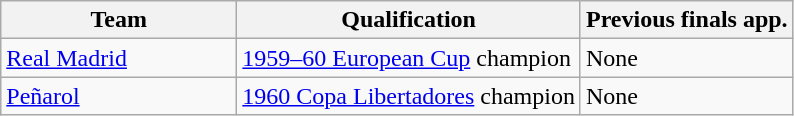<table class="wikitable">
<tr>
<th width=150px>Team</th>
<th>Qualification</th>
<th>Previous finals app.</th>
</tr>
<tr>
<td> <a href='#'>Real Madrid</a></td>
<td><a href='#'>1959–60 European Cup</a> champion</td>
<td>None</td>
</tr>
<tr>
<td> <a href='#'>Peñarol</a></td>
<td><a href='#'>1960 Copa Libertadores</a> champion</td>
<td>None</td>
</tr>
</table>
